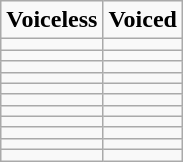<table class="wikitable" style="text-align: center;">
<tr>
<td><strong>Voiceless</strong></td>
<td><strong>Voiced</strong></td>
</tr>
<tr>
<td></td>
<td></td>
</tr>
<tr>
<td></td>
<td></td>
</tr>
<tr>
<td></td>
<td></td>
</tr>
<tr>
<td></td>
<td></td>
</tr>
<tr>
<td></td>
<td></td>
</tr>
<tr>
<td></td>
<td></td>
</tr>
<tr>
<td></td>
<td></td>
</tr>
<tr>
<td></td>
<td></td>
</tr>
<tr>
<td></td>
<td></td>
</tr>
<tr>
<td></td>
<td></td>
</tr>
<tr>
<td></td>
<td></td>
</tr>
</table>
